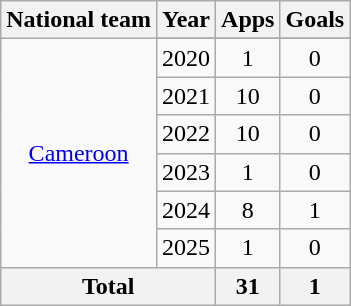<table class="wikitable" style="text-align:center">
<tr>
<th>National team</th>
<th>Year</th>
<th>Apps</th>
<th>Goals</th>
</tr>
<tr>
<td rowspan="7"><a href='#'>Cameroon</a></td>
</tr>
<tr>
<td>2020</td>
<td>1</td>
<td>0</td>
</tr>
<tr>
<td>2021</td>
<td>10</td>
<td>0</td>
</tr>
<tr>
<td>2022</td>
<td>10</td>
<td>0</td>
</tr>
<tr>
<td>2023</td>
<td>1</td>
<td>0</td>
</tr>
<tr>
<td>2024</td>
<td>8</td>
<td>1</td>
</tr>
<tr>
<td>2025</td>
<td>1</td>
<td>0</td>
</tr>
<tr>
<th colspan="2">Total</th>
<th>31</th>
<th>1</th>
</tr>
</table>
